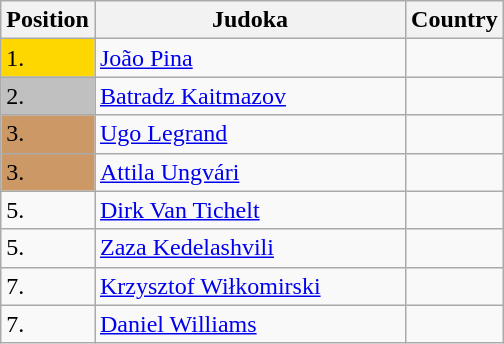<table class=wikitable>
<tr>
<th width=10>Position</th>
<th width=200>Judoka</th>
<th>Country</th>
</tr>
<tr>
<td bgcolor=gold>1.</td>
<td><a href='#'>João Pina</a></td>
<td></td>
</tr>
<tr>
<td bgcolor="silver">2.</td>
<td><a href='#'>Batradz Kaitmazov</a></td>
<td></td>
</tr>
<tr>
<td bgcolor="CC9966">3.</td>
<td><a href='#'>Ugo Legrand</a></td>
<td></td>
</tr>
<tr>
<td bgcolor="CC9966">3.</td>
<td><a href='#'>Attila Ungvári</a></td>
<td></td>
</tr>
<tr>
<td>5.</td>
<td><a href='#'>Dirk Van Tichelt</a></td>
<td></td>
</tr>
<tr>
<td>5.</td>
<td><a href='#'>Zaza Kedelashvili</a></td>
<td></td>
</tr>
<tr>
<td>7.</td>
<td><a href='#'>Krzysztof Wiłkomirski</a></td>
<td></td>
</tr>
<tr>
<td>7.</td>
<td><a href='#'>Daniel Williams</a></td>
<td></td>
</tr>
</table>
